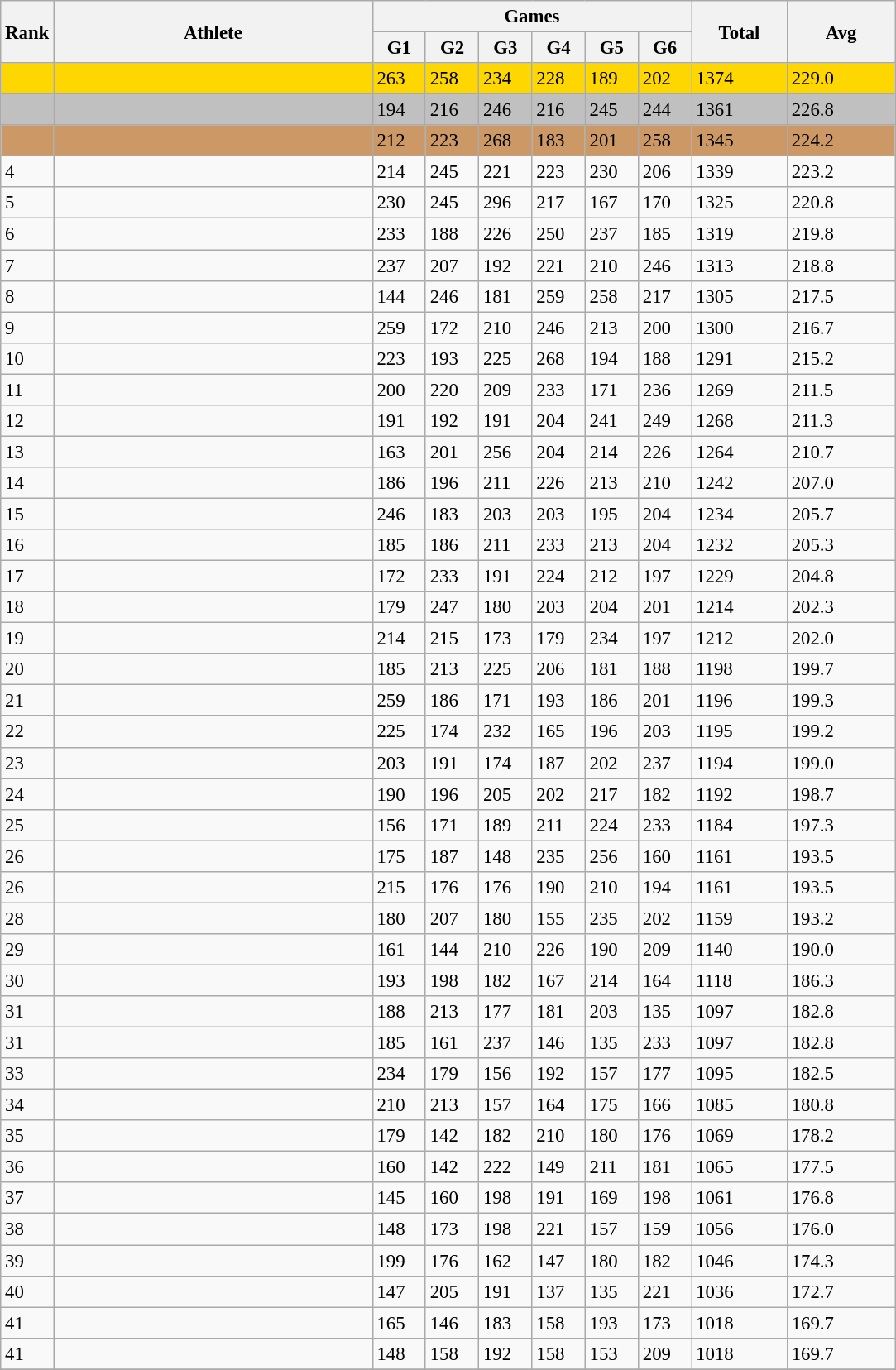<table class="wikitable" style="font-size:95%" style="width:35em;" style="text-align:center">
<tr>
<th rowspan=2>Rank</th>
<th rowspan=2 width=250>Athlete</th>
<th colspan=6 width=250>Games</th>
<th rowspan=2 width=70>Total</th>
<th rowspan=2 width=80>Avg</th>
</tr>
<tr>
<th>G1</th>
<th>G2</th>
<th>G3</th>
<th>G4</th>
<th>G5</th>
<th>G6</th>
</tr>
<tr bgcolor=gold>
<td></td>
<td align=left></td>
<td>263</td>
<td>258</td>
<td>234</td>
<td>228</td>
<td>189</td>
<td>202</td>
<td>1374</td>
<td>229.0</td>
</tr>
<tr bgcolor=silver>
<td></td>
<td align=left></td>
<td>194</td>
<td>216</td>
<td>246</td>
<td>216</td>
<td>245</td>
<td>244</td>
<td>1361</td>
<td>226.8</td>
</tr>
<tr bgcolor=cc9966>
<td></td>
<td align=left></td>
<td>212</td>
<td>223</td>
<td>268</td>
<td>183</td>
<td>201</td>
<td>258</td>
<td>1345</td>
<td>224.2</td>
</tr>
<tr>
<td>4</td>
<td align=left></td>
<td>214</td>
<td>245</td>
<td>221</td>
<td>223</td>
<td>230</td>
<td>206</td>
<td>1339</td>
<td>223.2</td>
</tr>
<tr>
<td>5</td>
<td align=left></td>
<td>230</td>
<td>245</td>
<td>296</td>
<td>217</td>
<td>167</td>
<td>170</td>
<td>1325</td>
<td>220.8</td>
</tr>
<tr>
<td>6</td>
<td align=left></td>
<td>233</td>
<td>188</td>
<td>226</td>
<td>250</td>
<td>237</td>
<td>185</td>
<td>1319</td>
<td>219.8</td>
</tr>
<tr>
<td>7</td>
<td align=left></td>
<td>237</td>
<td>207</td>
<td>192</td>
<td>221</td>
<td>210</td>
<td>246</td>
<td>1313</td>
<td>218.8</td>
</tr>
<tr>
<td>8</td>
<td align=left></td>
<td>144</td>
<td>246</td>
<td>181</td>
<td>259</td>
<td>258</td>
<td>217</td>
<td>1305</td>
<td>217.5</td>
</tr>
<tr>
<td>9</td>
<td align=left></td>
<td>259</td>
<td>172</td>
<td>210</td>
<td>246</td>
<td>213</td>
<td>200</td>
<td>1300</td>
<td>216.7</td>
</tr>
<tr>
<td>10</td>
<td align=left></td>
<td>223</td>
<td>193</td>
<td>225</td>
<td>268</td>
<td>194</td>
<td>188</td>
<td>1291</td>
<td>215.2</td>
</tr>
<tr>
<td>11</td>
<td align=left></td>
<td>200</td>
<td>220</td>
<td>209</td>
<td>233</td>
<td>171</td>
<td>236</td>
<td>1269</td>
<td>211.5</td>
</tr>
<tr>
<td>12</td>
<td align=left></td>
<td>191</td>
<td>192</td>
<td>191</td>
<td>204</td>
<td>241</td>
<td>249</td>
<td>1268</td>
<td>211.3</td>
</tr>
<tr>
<td>13</td>
<td align=left></td>
<td>163</td>
<td>201</td>
<td>256</td>
<td>204</td>
<td>214</td>
<td>226</td>
<td>1264</td>
<td>210.7</td>
</tr>
<tr>
<td>14</td>
<td align=left></td>
<td>186</td>
<td>196</td>
<td>211</td>
<td>226</td>
<td>213</td>
<td>210</td>
<td>1242</td>
<td>207.0</td>
</tr>
<tr>
<td>15</td>
<td align=left></td>
<td>246</td>
<td>183</td>
<td>203</td>
<td>203</td>
<td>195</td>
<td>204</td>
<td>1234</td>
<td>205.7</td>
</tr>
<tr>
<td>16</td>
<td align=left></td>
<td>185</td>
<td>186</td>
<td>211</td>
<td>233</td>
<td>213</td>
<td>204</td>
<td>1232</td>
<td>205.3</td>
</tr>
<tr>
<td>17</td>
<td align=left></td>
<td>172</td>
<td>233</td>
<td>191</td>
<td>224</td>
<td>212</td>
<td>197</td>
<td>1229</td>
<td>204.8</td>
</tr>
<tr>
<td>18</td>
<td align=left></td>
<td>179</td>
<td>247</td>
<td>180</td>
<td>203</td>
<td>204</td>
<td>201</td>
<td>1214</td>
<td>202.3</td>
</tr>
<tr>
<td>19</td>
<td align=left></td>
<td>214</td>
<td>215</td>
<td>173</td>
<td>179</td>
<td>234</td>
<td>197</td>
<td>1212</td>
<td>202.0</td>
</tr>
<tr>
<td>20</td>
<td align=left></td>
<td>185</td>
<td>213</td>
<td>225</td>
<td>206</td>
<td>181</td>
<td>188</td>
<td>1198</td>
<td>199.7</td>
</tr>
<tr>
<td>21</td>
<td align=left></td>
<td>259</td>
<td>186</td>
<td>171</td>
<td>193</td>
<td>186</td>
<td>201</td>
<td>1196</td>
<td>199.3</td>
</tr>
<tr>
<td>22</td>
<td align=left></td>
<td>225</td>
<td>174</td>
<td>232</td>
<td>165</td>
<td>196</td>
<td>203</td>
<td>1195</td>
<td>199.2</td>
</tr>
<tr>
<td>23</td>
<td align=left></td>
<td>203</td>
<td>191</td>
<td>174</td>
<td>187</td>
<td>202</td>
<td>237</td>
<td>1194</td>
<td>199.0</td>
</tr>
<tr>
<td>24</td>
<td align=left></td>
<td>190</td>
<td>196</td>
<td>205</td>
<td>202</td>
<td>217</td>
<td>182</td>
<td>1192</td>
<td>198.7</td>
</tr>
<tr>
<td>25</td>
<td align=left></td>
<td>156</td>
<td>171</td>
<td>189</td>
<td>211</td>
<td>224</td>
<td>233</td>
<td>1184</td>
<td>197.3</td>
</tr>
<tr>
<td>26</td>
<td align=left></td>
<td>175</td>
<td>187</td>
<td>148</td>
<td>235</td>
<td>256</td>
<td>160</td>
<td>1161</td>
<td>193.5</td>
</tr>
<tr>
<td>26</td>
<td align=left></td>
<td>215</td>
<td>176</td>
<td>176</td>
<td>190</td>
<td>210</td>
<td>194</td>
<td>1161</td>
<td>193.5</td>
</tr>
<tr>
<td>28</td>
<td align=left></td>
<td>180</td>
<td>207</td>
<td>180</td>
<td>155</td>
<td>235</td>
<td>202</td>
<td>1159</td>
<td>193.2</td>
</tr>
<tr>
<td>29</td>
<td align=left></td>
<td>161</td>
<td>144</td>
<td>210</td>
<td>226</td>
<td>190</td>
<td>209</td>
<td>1140</td>
<td>190.0</td>
</tr>
<tr>
<td>30</td>
<td align=left></td>
<td>193</td>
<td>198</td>
<td>182</td>
<td>167</td>
<td>214</td>
<td>164</td>
<td>1118</td>
<td>186.3</td>
</tr>
<tr>
<td>31</td>
<td align=left></td>
<td>188</td>
<td>213</td>
<td>177</td>
<td>181</td>
<td>203</td>
<td>135</td>
<td>1097</td>
<td>182.8</td>
</tr>
<tr>
<td>31</td>
<td align=left></td>
<td>185</td>
<td>161</td>
<td>237</td>
<td>146</td>
<td>135</td>
<td>233</td>
<td>1097</td>
<td>182.8</td>
</tr>
<tr>
<td>33</td>
<td align=left></td>
<td>234</td>
<td>179</td>
<td>156</td>
<td>192</td>
<td>157</td>
<td>177</td>
<td>1095</td>
<td>182.5</td>
</tr>
<tr>
<td>34</td>
<td align=left></td>
<td>210</td>
<td>213</td>
<td>157</td>
<td>164</td>
<td>175</td>
<td>166</td>
<td>1085</td>
<td>180.8</td>
</tr>
<tr>
<td>35</td>
<td align=left></td>
<td>179</td>
<td>142</td>
<td>182</td>
<td>210</td>
<td>180</td>
<td>176</td>
<td>1069</td>
<td>178.2</td>
</tr>
<tr>
<td>36</td>
<td align=left></td>
<td>160</td>
<td>142</td>
<td>222</td>
<td>149</td>
<td>211</td>
<td>181</td>
<td>1065</td>
<td>177.5</td>
</tr>
<tr>
<td>37</td>
<td align=left></td>
<td>145</td>
<td>160</td>
<td>198</td>
<td>191</td>
<td>169</td>
<td>198</td>
<td>1061</td>
<td>176.8</td>
</tr>
<tr>
<td>38</td>
<td align=left></td>
<td>148</td>
<td>173</td>
<td>198</td>
<td>221</td>
<td>157</td>
<td>159</td>
<td>1056</td>
<td>176.0</td>
</tr>
<tr>
<td>39</td>
<td align=left></td>
<td>199</td>
<td>176</td>
<td>162</td>
<td>147</td>
<td>180</td>
<td>182</td>
<td>1046</td>
<td>174.3</td>
</tr>
<tr>
<td>40</td>
<td align=left></td>
<td>147</td>
<td>205</td>
<td>191</td>
<td>137</td>
<td>135</td>
<td>221</td>
<td>1036</td>
<td>172.7</td>
</tr>
<tr>
<td>41</td>
<td align=left></td>
<td>165</td>
<td>146</td>
<td>183</td>
<td>158</td>
<td>193</td>
<td>173</td>
<td>1018</td>
<td>169.7</td>
</tr>
<tr>
<td>41</td>
<td align=left></td>
<td>148</td>
<td>158</td>
<td>192</td>
<td>158</td>
<td>153</td>
<td>209</td>
<td>1018</td>
<td>169.7</td>
</tr>
<tr>
</tr>
</table>
